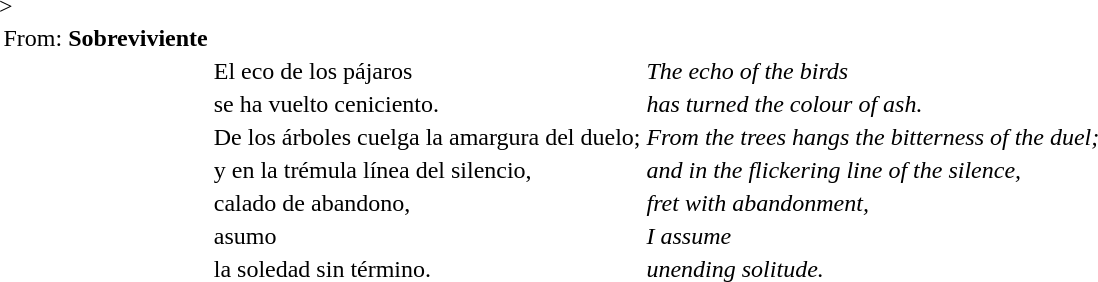<table <style="border: none;">>
<tr>
<td>From: <strong>Sobreviviente</strong></td>
<td></td>
</tr>
<tr>
<td></td>
<td>El eco de los pájaros</td>
<td><em>The echo of the birds</em></td>
</tr>
<tr>
<td></td>
<td>se ha vuelto ceniciento.</td>
<td><em>has turned the colour of ash.</em></td>
</tr>
<tr>
<td></td>
<td>De los árboles cuelga la amargura del duelo;</td>
<td><em>From the trees hangs the bitterness of the duel;</em></td>
</tr>
<tr>
<td></td>
<td>y en la trémula línea del silencio,</td>
<td><em>and in the flickering line of the silence,</em></td>
</tr>
<tr>
<td></td>
<td>calado de abandono,</td>
<td><em>fret with abandonment,</em></td>
</tr>
<tr>
<td></td>
<td>asumo</td>
<td><em>I assume</em></td>
</tr>
<tr>
<td></td>
<td>la soledad sin término.</td>
<td><em>unending solitude.</em></td>
</tr>
</table>
